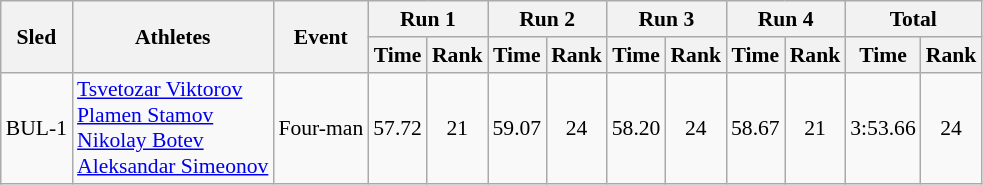<table class="wikitable"  border="1" style="font-size:90%">
<tr>
<th rowspan="2">Sled</th>
<th rowspan="2">Athletes</th>
<th rowspan="2">Event</th>
<th colspan="2">Run 1</th>
<th colspan="2">Run 2</th>
<th colspan="2">Run 3</th>
<th colspan="2">Run 4</th>
<th colspan="2">Total</th>
</tr>
<tr>
<th>Time</th>
<th>Rank</th>
<th>Time</th>
<th>Rank</th>
<th>Time</th>
<th>Rank</th>
<th>Time</th>
<th>Rank</th>
<th>Time</th>
<th>Rank</th>
</tr>
<tr>
<td align="center">BUL-1</td>
<td><a href='#'>Tsvetozar Viktorov</a><br><a href='#'>Plamen Stamov</a><br><a href='#'>Nikolay Botev</a><br><a href='#'>Aleksandar Simeonov</a></td>
<td>Four-man</td>
<td align="center">57.72</td>
<td align="center">21</td>
<td align="center">59.07</td>
<td align="center">24</td>
<td align="center">58.20</td>
<td align="center">24</td>
<td align="center">58.67</td>
<td align="center">21</td>
<td align="center">3:53.66</td>
<td align="center">24</td>
</tr>
</table>
